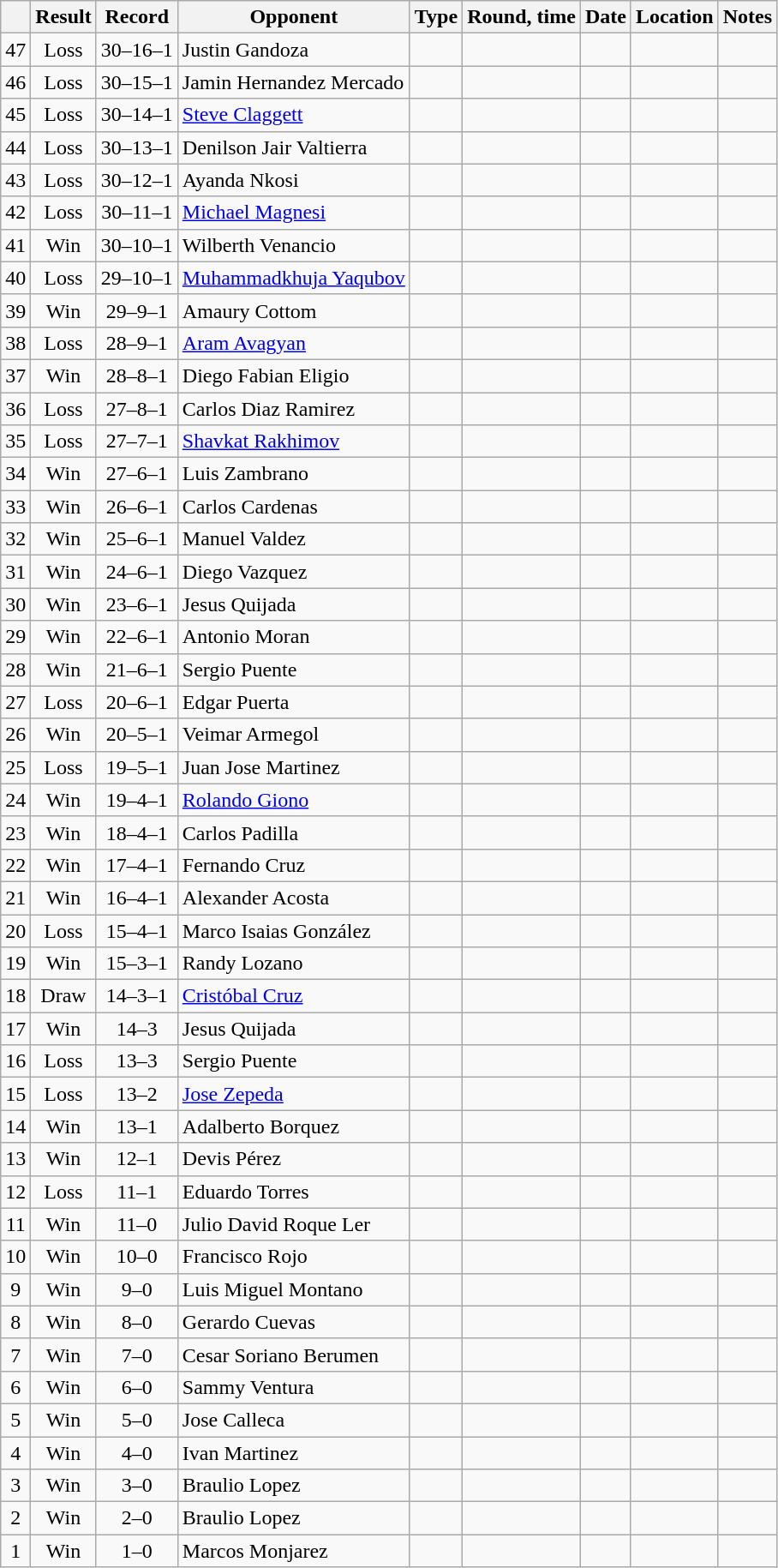<table class=wikitable style=text-align:center>
<tr>
<th></th>
<th>Result</th>
<th>Record</th>
<th>Opponent</th>
<th>Type</th>
<th>Round, time</th>
<th>Date</th>
<th>Location</th>
<th>Notes</th>
</tr>
<tr>
<td>47</td>
<td>Loss</td>
<td>30–16–1</td>
<td align=left>Justin Gandoza</td>
<td></td>
<td></td>
<td></td>
<td align=left></td>
<td align=left></td>
</tr>
<tr>
<td>46</td>
<td>Loss</td>
<td>30–15–1</td>
<td align=left>Jamin Hernandez Mercado</td>
<td></td>
<td></td>
<td></td>
<td align=left></td>
<td align=left></td>
</tr>
<tr>
<td>45</td>
<td>Loss</td>
<td>30–14–1</td>
<td align=left><a href='#'>Steve Claggett</a></td>
<td></td>
<td></td>
<td></td>
<td align=left></td>
<td></td>
</tr>
<tr>
<td>44</td>
<td>Loss</td>
<td>30–13–1</td>
<td align=left>Denilson Jair Valtierra</td>
<td></td>
<td></td>
<td></td>
<td align=left></td>
<td align=left></td>
</tr>
<tr>
<td>43</td>
<td>Loss</td>
<td>30–12–1</td>
<td align=left>Ayanda Nkosi</td>
<td></td>
<td></td>
<td></td>
<td align=left></td>
<td align=left></td>
</tr>
<tr>
<td>42</td>
<td>Loss</td>
<td>30–11–1</td>
<td align=left><a href='#'>Michael Magnesi</a></td>
<td></td>
<td></td>
<td></td>
<td align=left></td>
<td align=left></td>
</tr>
<tr>
<td>41</td>
<td>Win</td>
<td>30–10–1</td>
<td align=left>Wilberth Venancio</td>
<td></td>
<td></td>
<td></td>
<td align=left></td>
<td align=left></td>
</tr>
<tr>
<td>40</td>
<td>Loss</td>
<td>29–10–1</td>
<td align=left><a href='#'>Muhammadkhuja Yaqubov</a></td>
<td></td>
<td></td>
<td></td>
<td align=left></td>
<td align=left></td>
</tr>
<tr>
<td>39</td>
<td>Win</td>
<td>29–9–1</td>
<td align=left>Amaury Cottom</td>
<td></td>
<td></td>
<td></td>
<td align=left></td>
<td align=left></td>
</tr>
<tr>
<td>38</td>
<td>Loss</td>
<td>28–9–1</td>
<td align=left><a href='#'>Aram Avagyan</a></td>
<td></td>
<td></td>
<td></td>
<td align=left></td>
<td align=left></td>
</tr>
<tr>
<td>37</td>
<td>Win</td>
<td>28–8–1</td>
<td align=left>Diego Fabian Eligio</td>
<td></td>
<td></td>
<td></td>
<td align=left></td>
<td align=left></td>
</tr>
<tr>
<td>36</td>
<td>Loss</td>
<td>27–8–1</td>
<td align=left>Carlos Diaz Ramirez</td>
<td></td>
<td></td>
<td></td>
<td align=left></td>
<td align=left></td>
</tr>
<tr>
<td>35</td>
<td>Loss</td>
<td>27–7–1</td>
<td align=left><a href='#'>Shavkat Rakhimov</a></td>
<td></td>
<td></td>
<td></td>
<td align=left></td>
<td align=left></td>
</tr>
<tr>
<td>34</td>
<td>Win</td>
<td>27–6–1</td>
<td align=left>Luis Zambrano</td>
<td></td>
<td></td>
<td></td>
<td align=left></td>
<td align=left></td>
</tr>
<tr>
<td>33</td>
<td>Win</td>
<td>26–6–1</td>
<td align=left>Carlos Cardenas</td>
<td></td>
<td></td>
<td></td>
<td align=left></td>
<td align=left></td>
</tr>
<tr>
<td>32</td>
<td>Win</td>
<td>25–6–1</td>
<td align=left>Manuel Valdez</td>
<td></td>
<td></td>
<td></td>
<td align=left></td>
<td align=left></td>
</tr>
<tr>
<td>31</td>
<td>Win</td>
<td>24–6–1</td>
<td align=left>Diego Vazquez</td>
<td></td>
<td></td>
<td></td>
<td align=left></td>
<td align=left></td>
</tr>
<tr>
<td>30</td>
<td>Win</td>
<td>23–6–1</td>
<td align=left>Jesus Quijada</td>
<td></td>
<td></td>
<td></td>
<td align=left></td>
<td align=left></td>
</tr>
<tr>
<td>29</td>
<td>Win</td>
<td>22–6–1</td>
<td align=left>Antonio Moran</td>
<td></td>
<td></td>
<td></td>
<td align=left></td>
<td align=left></td>
</tr>
<tr>
<td>28</td>
<td>Win</td>
<td>21–6–1</td>
<td align=left>Sergio Puente</td>
<td></td>
<td></td>
<td></td>
<td align=left></td>
<td align=left></td>
</tr>
<tr>
<td>27</td>
<td>Loss</td>
<td>20–6–1</td>
<td align=left>Edgar Puerta</td>
<td></td>
<td></td>
<td></td>
<td align=left></td>
<td align=left></td>
</tr>
<tr>
<td>26</td>
<td>Win</td>
<td>20–5–1</td>
<td align=left>Veimar Armegol</td>
<td></td>
<td></td>
<td></td>
<td align=left></td>
<td align=left></td>
</tr>
<tr>
<td>25</td>
<td>Loss</td>
<td>19–5–1</td>
<td align=left>Juan Jose Martinez</td>
<td></td>
<td></td>
<td></td>
<td align=left></td>
<td align=left></td>
</tr>
<tr>
<td>24</td>
<td>Win</td>
<td>19–4–1</td>
<td align=left><a href='#'>Rolando Giono</a></td>
<td></td>
<td></td>
<td></td>
<td align=left></td>
<td align=left></td>
</tr>
<tr>
<td>23</td>
<td>Win</td>
<td>18–4–1</td>
<td align=left>Carlos Padilla</td>
<td></td>
<td></td>
<td></td>
<td align=left></td>
<td align=left></td>
</tr>
<tr>
<td>22</td>
<td>Win</td>
<td>17–4–1</td>
<td align=left>Fernando Cruz</td>
<td></td>
<td></td>
<td></td>
<td align=left></td>
<td align=left></td>
</tr>
<tr>
<td>21</td>
<td>Win</td>
<td>16–4–1</td>
<td align=left>Alexander Acosta</td>
<td></td>
<td></td>
<td></td>
<td align=left></td>
<td align=left></td>
</tr>
<tr>
<td>20</td>
<td>Loss</td>
<td>15–4–1</td>
<td align=left>Marco Isaias González</td>
<td></td>
<td></td>
<td></td>
<td align=left></td>
<td align=left></td>
</tr>
<tr>
<td>19</td>
<td>Win</td>
<td>15–3–1</td>
<td align=left>Randy Lozano</td>
<td></td>
<td></td>
<td></td>
<td align=left></td>
<td align=left></td>
</tr>
<tr>
<td>18</td>
<td>Draw</td>
<td>14–3–1</td>
<td align=left><a href='#'>Cristóbal Cruz</a></td>
<td></td>
<td></td>
<td></td>
<td align=left></td>
<td align=left></td>
</tr>
<tr>
<td>17</td>
<td>Win</td>
<td>14–3</td>
<td align=left>Jesus Quijada</td>
<td></td>
<td></td>
<td></td>
<td align=left></td>
<td align=left></td>
</tr>
<tr>
<td>16</td>
<td>Loss</td>
<td>13–3</td>
<td align=left>Sergio Puente</td>
<td></td>
<td></td>
<td></td>
<td align=left></td>
<td align=left></td>
</tr>
<tr>
<td>15</td>
<td>Loss</td>
<td>13–2</td>
<td align=left><a href='#'>Jose Zepeda</a></td>
<td></td>
<td></td>
<td></td>
<td align=left></td>
<td align=left></td>
</tr>
<tr>
<td>14</td>
<td>Win</td>
<td>13–1</td>
<td align=left>Adalberto Borquez</td>
<td></td>
<td></td>
<td></td>
<td align=left></td>
<td align=left></td>
</tr>
<tr>
<td>13</td>
<td>Win</td>
<td>12–1</td>
<td align=left>Devis Pérez</td>
<td></td>
<td></td>
<td></td>
<td align=left></td>
<td align=left></td>
</tr>
<tr>
<td>12</td>
<td>Loss</td>
<td>11–1</td>
<td align=left>Eduardo Torres</td>
<td></td>
<td></td>
<td></td>
<td align=left></td>
<td align=left></td>
</tr>
<tr>
<td>11</td>
<td>Win</td>
<td>11–0</td>
<td align=left>Julio David Roque Ler</td>
<td></td>
<td></td>
<td></td>
<td align=left></td>
<td align=left></td>
</tr>
<tr>
<td>10</td>
<td>Win</td>
<td>10–0</td>
<td align=left>Francisco Rojo</td>
<td></td>
<td></td>
<td></td>
<td align=left></td>
<td align=left></td>
</tr>
<tr>
<td>9</td>
<td>Win</td>
<td>9–0</td>
<td align=left>Luis Miguel Montano</td>
<td></td>
<td></td>
<td></td>
<td align=left></td>
<td align=left></td>
</tr>
<tr>
<td>8</td>
<td>Win</td>
<td>8–0</td>
<td align=left>Gerardo Cuevas</td>
<td></td>
<td></td>
<td></td>
<td align=left></td>
<td align=left></td>
</tr>
<tr>
<td>7</td>
<td>Win</td>
<td>7–0</td>
<td align=left>Cesar Soriano Berumen</td>
<td></td>
<td></td>
<td></td>
<td align=left></td>
<td align=left></td>
</tr>
<tr>
<td>6</td>
<td>Win</td>
<td>6–0</td>
<td align=left>Sammy Ventura</td>
<td></td>
<td></td>
<td></td>
<td align=left></td>
<td align=left></td>
</tr>
<tr>
<td>5</td>
<td>Win</td>
<td>5–0</td>
<td align=left>Jose Calleca</td>
<td></td>
<td></td>
<td></td>
<td align=left></td>
<td align=left></td>
</tr>
<tr>
<td>4</td>
<td>Win</td>
<td>4–0</td>
<td align=left>Ivan Martinez</td>
<td></td>
<td></td>
<td></td>
<td align=left></td>
<td align=left></td>
</tr>
<tr>
<td>3</td>
<td>Win</td>
<td>3–0</td>
<td align=left>Braulio Lopez</td>
<td></td>
<td></td>
<td></td>
<td align=left></td>
<td align=left></td>
</tr>
<tr>
<td>2</td>
<td>Win</td>
<td>2–0</td>
<td align=left>Braulio Lopez</td>
<td></td>
<td></td>
<td></td>
<td align=left></td>
<td align=left></td>
</tr>
<tr>
<td>1</td>
<td>Win</td>
<td>1–0</td>
<td align=left>Marcos Monjarez</td>
<td></td>
<td></td>
<td></td>
<td align=left></td>
<td align=left></td>
</tr>
</table>
